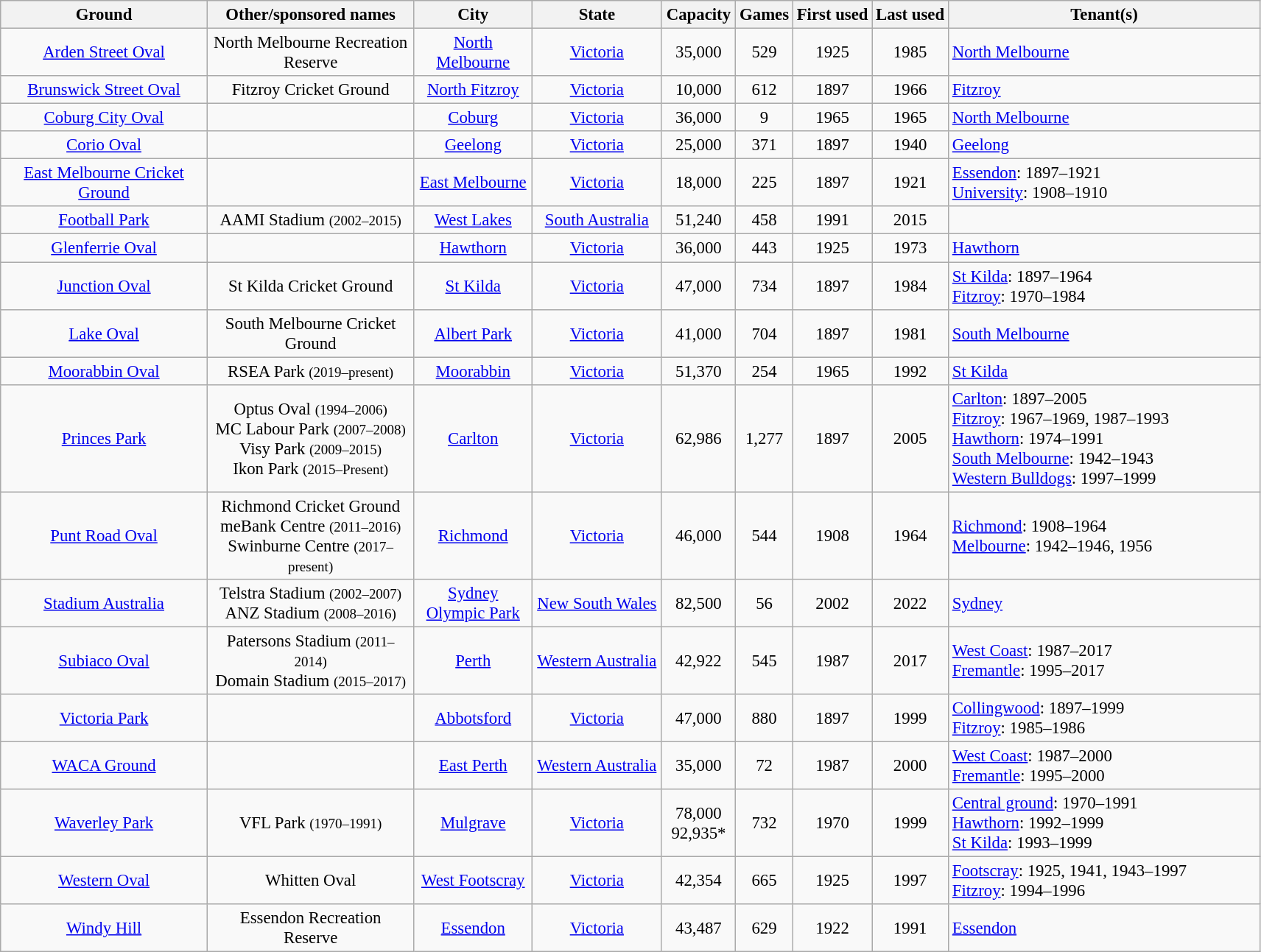<table class="wikitable sortable" border="1" style="font-size:95%;">
<tr>
<th width = 180pt>Ground</th>
<th width = 180pt>Other/sponsored names</th>
<th width = 100pt>City</th>
<th width = 110pt>State</th>
<th width = 60pt>Capacity</th>
<th>Games</th>
<th>First used</th>
<th>Last used</th>
<th width = 275pt>Tenant(s)</th>
</tr>
<tr>
<td align = center><a href='#'>Arden Street Oval</a></td>
<td align = center>North Melbourne Recreation Reserve</td>
<td align = center><a href='#'>North Melbourne</a></td>
<td align = center><a href='#'>Victoria</a></td>
<td align = center>35,000</td>
<td align = center>529</td>
<td align = center>1925</td>
<td align = center>1985</td>
<td><a href='#'>North Melbourne</a></td>
</tr>
<tr>
<td align = center><a href='#'>Brunswick Street Oval</a></td>
<td align = center>Fitzroy Cricket Ground</td>
<td align = center><a href='#'>North Fitzroy</a></td>
<td align = center><a href='#'>Victoria</a></td>
<td align = center>10,000</td>
<td align = center>612</td>
<td align = center>1897</td>
<td align = center>1966</td>
<td><a href='#'>Fitzroy</a></td>
</tr>
<tr>
<td align = center><a href='#'>Coburg City Oval</a></td>
<td align = center></td>
<td align = center><a href='#'>Coburg</a></td>
<td align = center><a href='#'>Victoria</a></td>
<td align = center>36,000</td>
<td align = center>9</td>
<td align = center>1965</td>
<td align = center>1965</td>
<td><a href='#'>North Melbourne</a></td>
</tr>
<tr>
<td align = center><a href='#'>Corio Oval</a></td>
<td align = center></td>
<td align = center><a href='#'>Geelong</a></td>
<td align = center><a href='#'>Victoria</a></td>
<td align = center>25,000</td>
<td align = center>371</td>
<td align = center>1897</td>
<td align = center>1940</td>
<td><a href='#'>Geelong</a></td>
</tr>
<tr>
<td align = center><a href='#'>East Melbourne Cricket Ground</a></td>
<td align = center></td>
<td align = center><a href='#'>East Melbourne</a></td>
<td align = center><a href='#'>Victoria</a></td>
<td align = center>18,000</td>
<td align = center>225</td>
<td align = center>1897</td>
<td align = center>1921</td>
<td><a href='#'>Essendon</a>: 1897–1921 <br><a href='#'>University</a>: 1908–1910</td>
</tr>
<tr>
<td align=center><a href='#'>Football Park</a></td>
<td align=center>AAMI Stadium <small>(2002–2015)</small></td>
<td align=center><a href='#'>West Lakes</a></td>
<td align=center><a href='#'>South Australia</a></td>
<td align=center>51,240</td>
<td align=center>458</td>
<td align=center>1991</td>
<td align=center>2015</td>
<td><br></td>
</tr>
<tr>
<td align = center><a href='#'>Glenferrie Oval</a></td>
<td align = center></td>
<td align = center><a href='#'>Hawthorn</a></td>
<td align = center><a href='#'>Victoria</a></td>
<td align = center>36,000</td>
<td align = center>443</td>
<td align = center>1925</td>
<td align = center>1973</td>
<td><a href='#'>Hawthorn</a></td>
</tr>
<tr>
<td align = center><a href='#'>Junction Oval</a></td>
<td align = center>St Kilda Cricket Ground</td>
<td align = center><a href='#'>St Kilda</a></td>
<td align = center><a href='#'>Victoria</a></td>
<td align = center>47,000</td>
<td align = center>734</td>
<td align = center>1897</td>
<td align = center>1984</td>
<td><a href='#'>St Kilda</a>: 1897–1964 <br><a href='#'>Fitzroy</a>: 1970–1984</td>
</tr>
<tr>
<td align = center><a href='#'>Lake Oval</a></td>
<td align = center>South Melbourne Cricket Ground</td>
<td align = center><a href='#'>Albert Park</a></td>
<td align = center><a href='#'>Victoria</a></td>
<td align = center>41,000</td>
<td align = center>704</td>
<td align = center>1897</td>
<td align = center>1981</td>
<td><a href='#'>South Melbourne</a></td>
</tr>
<tr>
<td align = center><a href='#'>Moorabbin Oval</a></td>
<td align = center>RSEA Park <small>(2019–present)</small></td>
<td align = center><a href='#'>Moorabbin</a></td>
<td align = center><a href='#'>Victoria</a></td>
<td align = center>51,370</td>
<td align = center>254</td>
<td align = center>1965</td>
<td align = center>1992</td>
<td><a href='#'>St Kilda</a></td>
</tr>
<tr>
<td align = center><a href='#'>Princes Park</a></td>
<td align = center>Optus Oval <small>(1994–2006)</small><br>MC Labour Park <small>(2007–2008)</small><br>Visy Park <small>(2009–2015)</small><br>Ikon Park <small>(2015–Present)</small></td>
<td align = center><a href='#'>Carlton</a></td>
<td align = center><a href='#'>Victoria</a></td>
<td align = center>62,986</td>
<td align = center>1,277</td>
<td align = center>1897</td>
<td align = center>2005</td>
<td><a href='#'>Carlton</a>: 1897–2005 <br><a href='#'>Fitzroy</a>: 1967–1969, 1987–1993 <br><a href='#'>Hawthorn</a>: 1974–1991 <br><a href='#'>South Melbourne</a>: 1942–1943 <br><a href='#'>Western Bulldogs</a>: 1997–1999</td>
</tr>
<tr>
<td align = center><a href='#'>Punt Road Oval</a></td>
<td align = center>Richmond Cricket Ground<br>meBank Centre <small>(2011–2016)</small><br>Swinburne Centre <small>(2017–present)</small></td>
<td align = center><a href='#'>Richmond</a></td>
<td align = center><a href='#'>Victoria</a></td>
<td align = center>46,000</td>
<td align = center>544</td>
<td align = center>1908</td>
<td align = center>1964</td>
<td><a href='#'>Richmond</a>: 1908–1964<br><a href='#'>Melbourne</a>: 1942–1946, 1956</td>
</tr>
<tr>
<td align = center><a href='#'>Stadium Australia</a></td>
<td align = center>Telstra Stadium <small>(2002–2007)</small><br>ANZ Stadium <small>(2008–2016)</small></td>
<td align = center><a href='#'>Sydney Olympic Park</a></td>
<td align = center><a href='#'>New South Wales</a></td>
<td align = center>82,500</td>
<td align = center>56</td>
<td align = center>2002</td>
<td align = center>2022</td>
<td><a href='#'>Sydney</a></td>
</tr>
<tr>
<td align = center><a href='#'>Subiaco Oval</a></td>
<td align = center>Patersons Stadium <small>(2011–2014)</small><br>Domain Stadium <small>(2015–2017)</small></td>
<td align = center><a href='#'>Perth</a></td>
<td align = center><a href='#'>Western Australia</a></td>
<td align = center>42,922</td>
<td align = center>545</td>
<td align = center>1987</td>
<td align = center>2017</td>
<td><a href='#'>West Coast</a>: 1987–2017<br><a href='#'>Fremantle</a>: 1995–2017</td>
</tr>
<tr>
<td align = center><a href='#'>Victoria Park</a></td>
<td align = center></td>
<td align = center><a href='#'>Abbotsford</a></td>
<td align = center><a href='#'>Victoria</a></td>
<td align = center>47,000</td>
<td align = center>880</td>
<td align = center>1897</td>
<td align = center>1999</td>
<td><a href='#'>Collingwood</a>: 1897–1999 <br><a href='#'>Fitzroy</a>: 1985–1986</td>
</tr>
<tr>
<td align = center><a href='#'>WACA Ground</a></td>
<td align = center></td>
<td align = center><a href='#'>East Perth</a></td>
<td align = center><a href='#'>Western Australia</a></td>
<td align = center>35,000</td>
<td align = center>72</td>
<td align = center>1987</td>
<td align = center>2000</td>
<td><a href='#'>West Coast</a>: 1987–2000 <br><a href='#'>Fremantle</a>: 1995–2000</td>
</tr>
<tr>
<td align = center><a href='#'>Waverley Park</a></td>
<td align = center>VFL Park <small>(1970–1991)</small></td>
<td align = center><a href='#'>Mulgrave</a></td>
<td align = center><a href='#'>Victoria</a></td>
<td align = center>78,000<br>92,935*</td>
<td align = center>732</td>
<td align = center>1970</td>
<td align = center>1999</td>
<td><a href='#'>Central ground</a>: 1970–1991<br><a href='#'>Hawthorn</a>: 1992–1999 <br><a href='#'>St Kilda</a>: 1993–1999</td>
</tr>
<tr>
<td align = center><a href='#'>Western Oval</a></td>
<td align = center>Whitten Oval</td>
<td align = center><a href='#'>West Footscray</a></td>
<td align = center><a href='#'>Victoria</a></td>
<td align = center>42,354</td>
<td align = center>665</td>
<td align = center>1925</td>
<td align = center>1997</td>
<td><a href='#'>Footscray</a>: 1925, 1941, 1943–1997 <br><a href='#'>Fitzroy</a>: 1994–1996</td>
</tr>
<tr>
<td align = center><a href='#'>Windy Hill</a></td>
<td align = center>Essendon Recreation Reserve</td>
<td align = center><a href='#'>Essendon</a></td>
<td align = center><a href='#'>Victoria</a></td>
<td align = center>43,487</td>
<td align = center>629</td>
<td align = center>1922</td>
<td align = center>1991</td>
<td><a href='#'>Essendon</a></td>
</tr>
</table>
